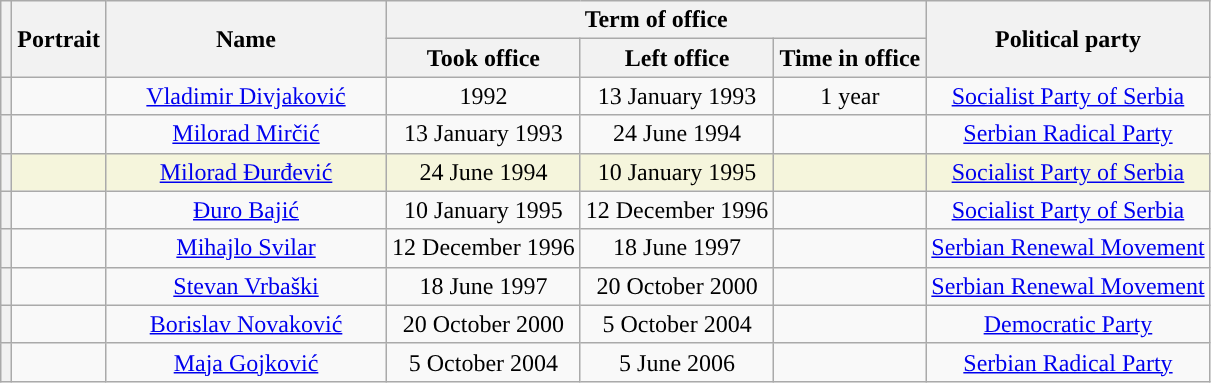<table class="wikitable" style="text-align:center;">
<tr>
<th rowspan=2></th>
<th rowspan=2>Portrait</th>
<th rowspan=2 width=180>Name<br></th>
<th colspan=3>Term of office</th>
<th rowspan=2>Political party</th>
</tr>
<tr>
<th>Took office</th>
<th>Left office</th>
<th>Time in office</th>
</tr>
<tr>
<th style="background:"></th>
<td></td>
<td><a href='#'>Vladimir Divjaković</a><br></td>
<td>1992</td>
<td>13 January 1993</td>
<td>1 year</td>
<td><a href='#'>Socialist Party of Serbia</a></td>
</tr>
<tr>
<th style="background:"></th>
<td></td>
<td><a href='#'>Milorad Mirčić</a><br></td>
<td>13 January 1993</td>
<td>24 June 1994</td>
<td></td>
<td><a href='#'>Serbian Radical Party</a></td>
</tr>
<tr style="background:#F5F5DC;">
<th style="background:"></th>
<td></td>
<td><a href='#'>Milorad Đurđević</a><br></td>
<td>24 June 1994</td>
<td>10 January 1995</td>
<td></td>
<td><a href='#'>Socialist Party of Serbia</a></td>
</tr>
<tr>
<th style="background:"></th>
<td></td>
<td><a href='#'>Đuro Bajić</a><br></td>
<td>10 January 1995</td>
<td>12 December 1996</td>
<td></td>
<td><a href='#'>Socialist Party of Serbia</a></td>
</tr>
<tr>
<th style="background:"></th>
<td></td>
<td><a href='#'>Mihajlo Svilar</a><br></td>
<td>12 December 1996</td>
<td>18 June 1997</td>
<td></td>
<td><a href='#'>Serbian Renewal Movement</a></td>
</tr>
<tr>
<th style="background:"></th>
<td></td>
<td><a href='#'>Stevan Vrbaški</a><br></td>
<td>18 June 1997</td>
<td>20 October 2000</td>
<td></td>
<td><a href='#'>Serbian Renewal Movement</a></td>
</tr>
<tr>
<th style="background:"></th>
<td></td>
<td><a href='#'>Borislav Novaković</a><br></td>
<td>20 October 2000</td>
<td>5 October 2004</td>
<td></td>
<td><a href='#'>Democratic Party</a></td>
</tr>
<tr>
<th style="background:"></th>
<td></td>
<td><a href='#'>Maja Gojković</a><br></td>
<td>5 October 2004</td>
<td>5 June 2006</td>
<td></td>
<td><a href='#'>Serbian Radical Party</a></td>
</tr>
</table>
